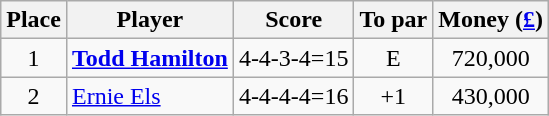<table class="wikitable">
<tr>
<th>Place</th>
<th>Player</th>
<th>Score</th>
<th>To par</th>
<th>Money (<a href='#'>£</a>)</th>
</tr>
<tr>
<td align=center>1</td>
<td> <strong><a href='#'>Todd Hamilton</a></strong></td>
<td align=center>4-4-3-4=15</td>
<td align=center>E</td>
<td align=center>720,000</td>
</tr>
<tr>
<td align=center>2</td>
<td> <a href='#'>Ernie Els</a></td>
<td align=center>4-4-4-4=16</td>
<td align=center>+1</td>
<td align=center>430,000</td>
</tr>
</table>
